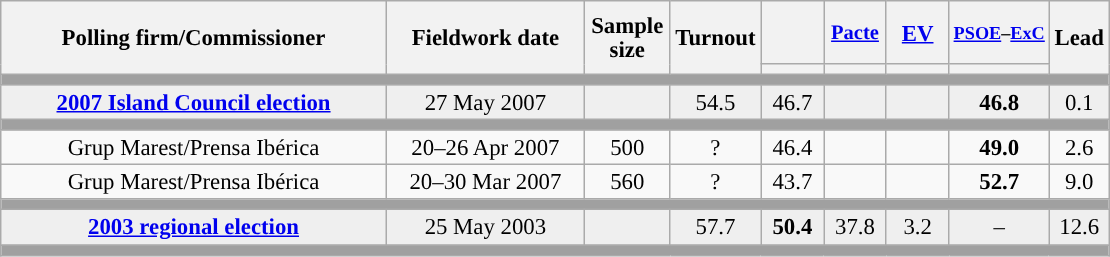<table class="wikitable collapsible collapsed" style="text-align:center; font-size:95%; line-height:16px;">
<tr style="height:42px;">
<th style="width:250px;" rowspan="2">Polling firm/Commissioner</th>
<th style="width:125px;" rowspan="2">Fieldwork date</th>
<th style="width:50px;" rowspan="2">Sample size</th>
<th style="width:45px;" rowspan="2">Turnout</th>
<th style="width:35px;"></th>
<th style="width:35px; font-size:90%;"><a href='#'>Pacte</a></th>
<th style="width:35px;"><a href='#'>EV</a></th>
<th style="width:35px; font-size:80%;"><a href='#'>PSOE</a>–<a href='#'>ExC</a></th>
<th style="width:30px;" rowspan="2">Lead</th>
</tr>
<tr>
<th style="color:inherit;background:"></th>
<th style="color:inherit;background:"></th>
<th style="color:inherit;background:"></th>
<th style="color:inherit;background:"></th>
</tr>
<tr>
<td colspan="9" style="background:#A0A0A0"></td>
</tr>
<tr style="background:#EFEFEF;">
<td><strong><a href='#'>2007 Island Council election</a></strong></td>
<td>27 May 2007</td>
<td></td>
<td>54.5</td>
<td>46.7<br></td>
<td></td>
<td></td>
<td><strong>46.8</strong><br></td>
<td style="background:">0.1</td>
</tr>
<tr>
<td colspan="9" style="background:#A0A0A0"></td>
</tr>
<tr>
<td>Grup Marest/Prensa Ibérica</td>
<td>20–26 Apr 2007</td>
<td>500</td>
<td>?</td>
<td>46.4<br></td>
<td></td>
<td></td>
<td><strong>49.0</strong><br></td>
<td style="background:">2.6</td>
</tr>
<tr>
<td>Grup Marest/Prensa Ibérica</td>
<td>20–30 Mar 2007</td>
<td>560</td>
<td>?</td>
<td>43.7<br></td>
<td></td>
<td></td>
<td><strong>52.7</strong><br></td>
<td style="background:">9.0</td>
</tr>
<tr>
<td colspan="9" style="background:#A0A0A0"></td>
</tr>
<tr style="background:#EFEFEF;">
<td><strong><a href='#'>2003 regional election</a></strong></td>
<td>25 May 2003</td>
<td></td>
<td>57.7</td>
<td><strong>50.4</strong><br></td>
<td>37.8<br></td>
<td>3.2<br></td>
<td>–</td>
<td style="background:">12.6</td>
</tr>
<tr>
<td colspan="9" style="background:#A0A0A0"></td>
</tr>
</table>
